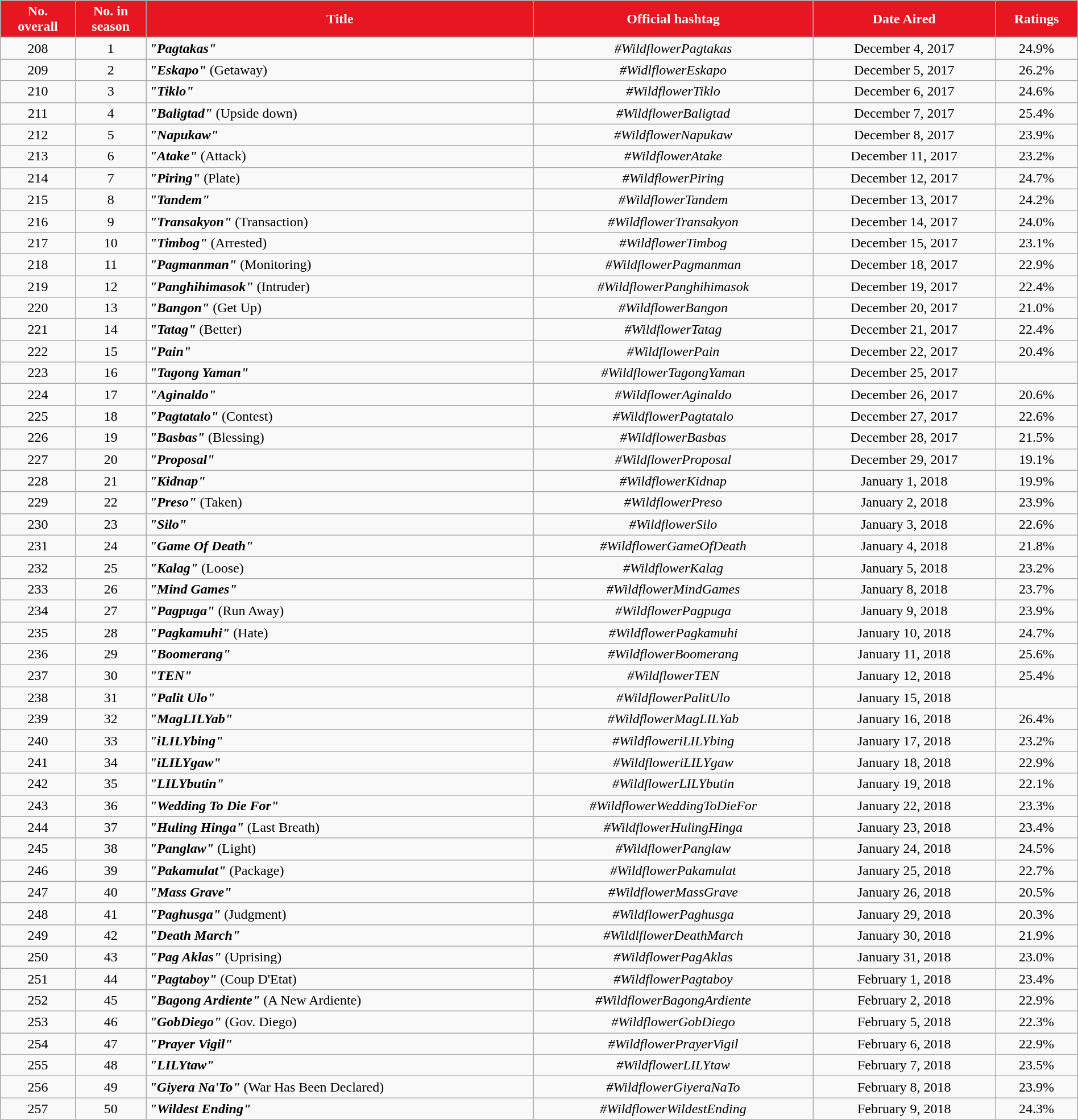<table class="wikitable" style="text-align:center; font-size:100%; line-height:18px;" width="100%">
<tr>
<th style="background:#E71620; color:#ffffff">No.<br>overall</th>
<th style="background:#E71620; color:#ffffff">No. in<br>season</th>
<th style="background:#E71620; color:#ffffff">Title</th>
<th style="background:#E71620; color:#ffffff">Official hashtag</th>
<th style="background:#E71620; color:#ffffff">Date Aired</th>
<th style="background:#E71620; color:#ffffff">Ratings</th>
</tr>
<tr>
<td>208</td>
<td>1</td>
<td align="left"><strong><em>"Pagtakas"</em></strong></td>
<td><em>#WildflowerPagtakas</em></td>
<td>December 4, 2017</td>
<td>24.9%</td>
</tr>
<tr>
<td>209</td>
<td>2</td>
<td align="left"><strong><em>"Eskapo"</em></strong> (Getaway)</td>
<td><em>#WidlflowerEskapo</em></td>
<td>December 5, 2017</td>
<td>26.2%</td>
</tr>
<tr>
<td>210</td>
<td>3</td>
<td align="left"><strong><em>"Tiklo"</em></strong></td>
<td><em>#WildflowerTiklo</em></td>
<td>December 6, 2017</td>
<td>24.6%</td>
</tr>
<tr>
<td>211</td>
<td>4</td>
<td align="left"><strong><em>"Baligtad"</em></strong> (Upside down)</td>
<td><em>#WildflowerBaligtad</em></td>
<td>December 7, 2017</td>
<td>25.4%</td>
</tr>
<tr>
<td>212</td>
<td>5</td>
<td align="left"><strong><em>"Napukaw"</em></strong></td>
<td><em>#WildflowerNapukaw</em></td>
<td>December 8, 2017</td>
<td>23.9%</td>
</tr>
<tr>
<td>213</td>
<td>6</td>
<td align="left"><strong><em>"Atake"</em></strong> (Attack)</td>
<td><em>#WildflowerAtake</em></td>
<td>December 11, 2017</td>
<td>23.2%</td>
</tr>
<tr>
<td>214</td>
<td>7</td>
<td align="left"><strong><em>"Piring"</em></strong> (Plate)</td>
<td><em>#WildflowerPiring</em></td>
<td>December 12, 2017</td>
<td>24.7%</td>
</tr>
<tr>
<td>215</td>
<td>8</td>
<td align="left"><strong><em>"Tandem"</em></strong></td>
<td><em>#WildflowerTandem</em></td>
<td>December 13, 2017</td>
<td>24.2%</td>
</tr>
<tr>
<td>216</td>
<td>9</td>
<td align="left"><strong><em>"Transakyon"</em></strong> (Transaction)</td>
<td><em> #WildflowerTransakyon</em></td>
<td>December 14, 2017</td>
<td>24.0%</td>
</tr>
<tr>
<td>217</td>
<td>10</td>
<td align="left"><strong><em>"Timbog"</em></strong> (Arrested)</td>
<td><em>#WildflowerTimbog</em></td>
<td>December 15, 2017</td>
<td>23.1%</td>
</tr>
<tr>
<td>218</td>
<td>11</td>
<td align="left"><strong><em>"Pagmanman"</em></strong> (Monitoring)</td>
<td><em>#WildflowerPagmanman</em></td>
<td>December 18, 2017</td>
<td>22.9%</td>
</tr>
<tr>
<td>219</td>
<td>12</td>
<td align="left"><strong><em>"Panghihimasok"</em></strong> (Intruder)</td>
<td><em>#WildflowerPanghihimasok</em></td>
<td>December 19, 2017</td>
<td>22.4%</td>
</tr>
<tr>
<td>220</td>
<td>13</td>
<td align="left"><strong><em>"Bangon"</em></strong> (Get Up)</td>
<td><em>#WildflowerBangon</em></td>
<td>December 20, 2017</td>
<td>21.0%</td>
</tr>
<tr>
<td>221</td>
<td>14</td>
<td align="left"><strong><em>"Tatag"</em></strong> (Better)</td>
<td><em>#WildflowerTatag</em></td>
<td>December 21, 2017</td>
<td>22.4%</td>
</tr>
<tr>
<td>222</td>
<td>15</td>
<td align="left"><strong><em>"Pain"</em></strong></td>
<td><em>#WildflowerPain</em></td>
<td>December 22, 2017</td>
<td>20.4%</td>
</tr>
<tr>
<td>223</td>
<td>16</td>
<td align="left"><strong><em>"Tagong Yaman"</em></strong></td>
<td><em>#WildflowerTagongYaman</em></td>
<td>December 25, 2017</td>
<td><strong></strong></td>
</tr>
<tr>
<td>224</td>
<td>17</td>
<td align="left"><strong><em>"Aginaldo"</em></strong></td>
<td><em>#WildflowerAginaldo</em></td>
<td>December 26, 2017</td>
<td>20.6%</td>
</tr>
<tr>
<td>225</td>
<td>18</td>
<td align="left"><strong><em>"Pagtatalo"</em></strong> (Contest)</td>
<td><em>#WildflowerPagtatalo</em></td>
<td>December 27, 2017</td>
<td>22.6%</td>
</tr>
<tr>
<td>226</td>
<td>19</td>
<td align="left"><strong><em>"Basbas"</em></strong> (Blessing)</td>
<td><em>#WildflowerBasbas</em></td>
<td>December 28, 2017</td>
<td>21.5%</td>
</tr>
<tr>
<td>227</td>
<td>20</td>
<td align="left"><strong><em>"Proposal"</em></strong></td>
<td><em>#WildflowerProposal</em></td>
<td>December 29, 2017</td>
<td>19.1%</td>
</tr>
<tr>
<td>228</td>
<td>21</td>
<td align="left"><strong><em>"Kidnap"</em></strong></td>
<td><em>#WildflowerKidnap</em></td>
<td>January 1, 2018</td>
<td>19.9%</td>
</tr>
<tr>
<td>229</td>
<td>22</td>
<td align="left"><strong><em>"Preso"</em></strong> (Taken)</td>
<td><em>#WildflowerPreso</em></td>
<td>January 2, 2018</td>
<td>23.9%</td>
</tr>
<tr>
<td>230</td>
<td>23</td>
<td align="left"><strong><em>"Silo"</em></strong></td>
<td><em>#WildflowerSilo</em></td>
<td>January 3, 2018</td>
<td>22.6%</td>
</tr>
<tr>
<td>231</td>
<td>24</td>
<td align="left"><strong><em>"Game Of Death"</em></strong></td>
<td><em>#WildflowerGameOfDeath</em></td>
<td>January 4, 2018</td>
<td>21.8%</td>
</tr>
<tr>
<td>232</td>
<td>25</td>
<td align="left"><strong><em>"Kalag"</em></strong> (Loose)</td>
<td><em>#WildflowerKalag</em></td>
<td>January 5, 2018</td>
<td>23.2%</td>
</tr>
<tr>
<td>233</td>
<td>26</td>
<td align="left"><strong><em>"Mind Games"</em></strong></td>
<td><em>#WildflowerMindGames</em></td>
<td>January 8, 2018</td>
<td>23.7%</td>
</tr>
<tr>
<td>234</td>
<td>27</td>
<td align="left"><strong><em>"Pagpuga"</em></strong> (Run Away)</td>
<td><em>#WildflowerPagpuga</em></td>
<td>January 9, 2018</td>
<td>23.9%</td>
</tr>
<tr>
<td>235</td>
<td>28</td>
<td align="left"><strong><em>"Pagkamuhi"</em></strong> (Hate)</td>
<td><em>#WildflowerPagkamuhi</em></td>
<td>January 10, 2018</td>
<td>24.7%</td>
</tr>
<tr>
<td>236</td>
<td>29</td>
<td align="left"><strong><em>"Boomerang"</em></strong></td>
<td><em>#WildflowerBoomerang</em></td>
<td>January 11, 2018</td>
<td>25.6%</td>
</tr>
<tr>
<td>237</td>
<td>30</td>
<td align="left"><strong><em>"TEN"</em></strong></td>
<td><em>#WildflowerTEN</em></td>
<td>January 12, 2018</td>
<td>25.4%</td>
</tr>
<tr>
<td>238</td>
<td>31</td>
<td align="left"><strong><em>"Palit Ulo"</em></strong></td>
<td><em>#WildflowerPalitUlo</em></td>
<td>January 15, 2018</td>
<td><strong></strong></td>
</tr>
<tr>
<td>239</td>
<td>32</td>
<td align="left"><strong><em>"MagLILYab"</em></strong></td>
<td><em>#WildflowerMagLILYab</em></td>
<td>January 16, 2018</td>
<td>26.4%</td>
</tr>
<tr>
<td>240</td>
<td>33</td>
<td align="left"><strong><em>"iLILYbing"</em></strong></td>
<td><em>#WildfloweriLILYbing</em></td>
<td>January 17, 2018</td>
<td>23.2%</td>
</tr>
<tr>
<td>241</td>
<td>34</td>
<td align="left"><strong><em>"iLILYgaw"</em></strong></td>
<td><em>#WildfloweriLILYgaw</em></td>
<td>January 18, 2018</td>
<td>22.9%</td>
</tr>
<tr>
<td>242</td>
<td>35</td>
<td align="left"><strong><em>"LILYbutin"</em></strong></td>
<td><em>#WildflowerLILYbutin</em></td>
<td>January 19, 2018</td>
<td>22.1%</td>
</tr>
<tr>
<td>243</td>
<td>36</td>
<td align="left"><strong><em>"Wedding To Die For"</em></strong></td>
<td><em>#WildflowerWeddingToDieFor</em></td>
<td>January 22, 2018</td>
<td>23.3%</td>
</tr>
<tr>
<td>244</td>
<td>37</td>
<td align="left"><strong><em>"Huling Hinga"</em></strong> (Last Breath)</td>
<td><em>#WildflowerHulingHinga</em></td>
<td>January 23, 2018</td>
<td>23.4%</td>
</tr>
<tr>
<td>245</td>
<td>38</td>
<td align="left"><strong><em>"Panglaw"</em></strong> (Light)</td>
<td><em>#WildflowerPanglaw</em></td>
<td>January 24, 2018</td>
<td>24.5%</td>
</tr>
<tr>
<td>246</td>
<td>39</td>
<td align="left"><strong><em>"Pakamulat"</em></strong> (Package)</td>
<td><em>#WildflowerPakamulat</em></td>
<td>January 25, 2018</td>
<td>22.7%</td>
</tr>
<tr>
<td>247</td>
<td>40</td>
<td align="left"><strong><em>"Mass Grave"</em></strong></td>
<td><em>#WildflowerMassGrave</em></td>
<td>January 26, 2018</td>
<td>20.5%</td>
</tr>
<tr>
<td>248</td>
<td>41</td>
<td align="left"><strong><em>"Paghusga"</em></strong> (Judgment)</td>
<td><em>#WildflowerPaghusga</em></td>
<td>January 29, 2018</td>
<td>20.3%</td>
</tr>
<tr>
<td>249</td>
<td>42</td>
<td align="left"><strong><em>"Death March"</em></strong></td>
<td><em>#WildlflowerDeathMarch</em></td>
<td>January 30, 2018</td>
<td>21.9%</td>
</tr>
<tr>
<td>250</td>
<td>43</td>
<td align="left"><strong><em>"Pag Aklas"</em></strong>  (Uprising)</td>
<td><em>#WildflowerPagAklas</em></td>
<td>January 31, 2018</td>
<td>23.0%</td>
</tr>
<tr>
<td>251</td>
<td>44</td>
<td align="left"><strong><em>"Pagtaboy"</em></strong> (Coup D'Etat)</td>
<td><em>#WildflowerPagtaboy</em></td>
<td>February 1, 2018</td>
<td>23.4%</td>
</tr>
<tr>
<td>252</td>
<td>45</td>
<td align="left"><strong><em>"Bagong Ardiente"</em></strong> (A New Ardiente)</td>
<td><em>#WildflowerBagongArdiente</em></td>
<td>February 2, 2018</td>
<td>22.9%</td>
</tr>
<tr>
<td>253</td>
<td>46</td>
<td align="left"><strong><em>"GobDiego"</em></strong> (Gov. Diego)</td>
<td><em>#WildflowerGobDiego</em></td>
<td>February 5, 2018</td>
<td>22.3%</td>
</tr>
<tr>
<td>254</td>
<td>47</td>
<td align="left"><strong><em>"Prayer Vigil"</em></strong></td>
<td><em>#WildflowerPrayerVigil</em></td>
<td>February 6, 2018</td>
<td>22.9%</td>
</tr>
<tr>
<td>255</td>
<td>48</td>
<td align="left"><strong><em>"LILYtaw"</em></strong></td>
<td><em>#WildflowerLILYtaw</em></td>
<td>February 7, 2018</td>
<td>23.5%</td>
</tr>
<tr>
<td>256</td>
<td>49</td>
<td align="left"><strong><em>"Giyera Na'To"</em></strong> (War Has Been Declared)</td>
<td><em>#WildflowerGiyeraNaTo</em></td>
<td>February 8, 2018</td>
<td>23.9%</td>
</tr>
<tr>
<td>257</td>
<td>50</td>
<td align="left"><strong><em>"Wildest Ending"</em></strong></td>
<td><em>#WildflowerWildestEnding</em></td>
<td>February 9, 2018</td>
<td>24.3%</td>
</tr>
</table>
